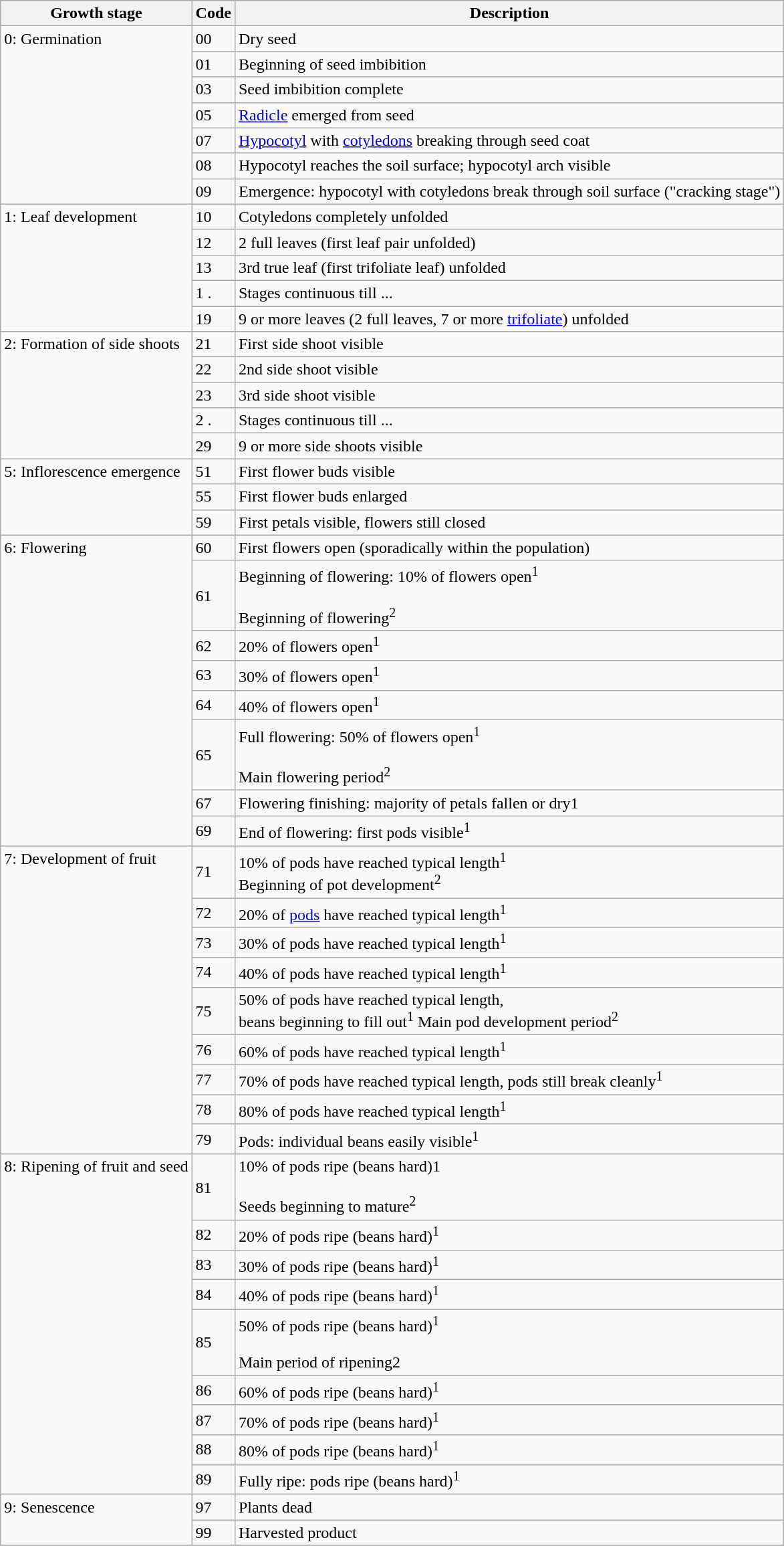<table class="wikitable" style="clear">
<tr>
<th>Growth stage</th>
<th>Code</th>
<th>Description</th>
</tr>
<tr>
<td rowspan="7" style="vertical-align:top">0: Germination</td>
<td>00</td>
<td>Dry seed</td>
</tr>
<tr>
<td>01</td>
<td>Beginning of seed imbibition</td>
</tr>
<tr>
<td>03</td>
<td>Seed imbibition complete</td>
</tr>
<tr>
<td>05</td>
<td><a href='#'>Radicle</a> emerged from seed</td>
</tr>
<tr>
<td>07</td>
<td><a href='#'>Hypocotyl</a> with <a href='#'>cotyledons</a> breaking through seed coat</td>
</tr>
<tr>
<td>08</td>
<td>Hypocotyl reaches the soil surface; hypocotyl arch visible</td>
</tr>
<tr>
<td>09</td>
<td>Emergence: hypocotyl with cotyledons break through soil surface ("cracking stage")</td>
</tr>
<tr>
<td rowspan="5" style="vertical-align:top">1: Leaf development</td>
<td>10</td>
<td>Cotyledons completely unfolded</td>
</tr>
<tr>
<td>12</td>
<td>2 full leaves (first leaf pair unfolded)</td>
</tr>
<tr>
<td>13</td>
<td>3rd true leaf (first trifoliate leaf) unfolded</td>
</tr>
<tr>
<td>1 .</td>
<td>Stages continuous till ...</td>
</tr>
<tr>
<td>19</td>
<td>9 or more leaves (2 full leaves, 7 or more <a href='#'>trifoliate</a>) unfolded</td>
</tr>
<tr>
<td rowspan="5" style="vertical-align:top">2: Formation of side shoots</td>
<td>21</td>
<td>First side shoot visible</td>
</tr>
<tr>
<td>22</td>
<td>2nd side shoot visible</td>
</tr>
<tr>
<td>23</td>
<td>3rd side shoot visible</td>
</tr>
<tr>
<td>2 .</td>
<td>Stages continuous till ...</td>
</tr>
<tr>
<td>29</td>
<td>9 or more side shoots visible</td>
</tr>
<tr>
<td rowspan="3" style="vertical-align:top">5: Inflorescence emergence</td>
<td>51</td>
<td>First flower buds visible</td>
</tr>
<tr>
<td>55</td>
<td>First flower buds enlarged</td>
</tr>
<tr>
<td>59</td>
<td>First petals visible, flowers still closed</td>
</tr>
<tr>
<td rowspan="8" style="vertical-align:top">6: Flowering</td>
<td>60</td>
<td>First flowers open (sporadically within the population)</td>
</tr>
<tr>
<td>61</td>
<td>Beginning of flowering: 10% of flowers open<sup>1</sup><br><br>Beginning of flowering<sup>2</sup></td>
</tr>
<tr>
<td>62</td>
<td>20% of flowers open<sup>1</sup></td>
</tr>
<tr>
<td>63</td>
<td>30% of flowers open<sup>1</sup></td>
</tr>
<tr>
<td>64</td>
<td>40% of flowers open<sup>1</sup></td>
</tr>
<tr>
<td>65</td>
<td>Full flowering: 50% of flowers open<sup>1</sup> <br><br>Main flowering period<sup>2</sup></td>
</tr>
<tr>
<td>67</td>
<td>Flowering finishing: majority of petals fallen or dry1</td>
</tr>
<tr>
<td>69</td>
<td>End of flowering: first pods visible<sup>1</sup></td>
</tr>
<tr>
<td rowspan="9" style="vertical-align:top">7: Development of fruit</td>
<td>71</td>
<td>10% of pods have reached typical length<sup>1</sup><br>Beginning of pot development<sup>2</sup></td>
</tr>
<tr>
<td>72</td>
<td>20% of <a href='#'>pods</a> have reached typical length<sup>1</sup></td>
</tr>
<tr>
<td>73</td>
<td>30% of pods have reached typical length<sup>1</sup></td>
</tr>
<tr>
<td>74</td>
<td>40% of pods have reached typical length<sup>1</sup></td>
</tr>
<tr>
<td>75</td>
<td>50% of pods have reached typical length,<br>beans beginning to fill out<sup>1</sup>
Main pod development period<sup>2</sup></td>
</tr>
<tr>
<td>76</td>
<td>60% of pods have reached typical length<sup>1</sup></td>
</tr>
<tr>
<td>77</td>
<td>70% of pods have reached typical length, pods still break cleanly<sup>1</sup></td>
</tr>
<tr>
<td>78</td>
<td>80% of pods have reached typical length<sup>1</sup></td>
</tr>
<tr>
<td>79</td>
<td>Pods: individual beans easily visible<sup>1</sup></td>
</tr>
<tr>
<td rowspan="9" style="vertical-align:top">8: Ripening of fruit and seed</td>
<td>81</td>
<td>10% of pods ripe (beans hard)1<br><br>Seeds beginning to mature<sup>2</sup></td>
</tr>
<tr>
<td>82</td>
<td>20% of pods ripe (beans hard)<sup>1</sup></td>
</tr>
<tr>
<td>83</td>
<td>30% of pods ripe (beans hard)<sup>1</sup></td>
</tr>
<tr>
<td>84</td>
<td>40% of pods ripe (beans hard)<sup>1</sup></td>
</tr>
<tr>
<td>85</td>
<td>50% of pods ripe (beans hard)<sup>1</sup><br><br>Main period of ripening2</td>
</tr>
<tr>
<td>86</td>
<td>60% of pods ripe (beans hard)<sup>1</sup></td>
</tr>
<tr>
<td>87</td>
<td>70% of pods ripe (beans hard)<sup>1</sup></td>
</tr>
<tr>
<td>88</td>
<td>80% of pods ripe (beans hard)<sup>1</sup></td>
</tr>
<tr>
<td>89</td>
<td>Fully ripe: pods ripe (beans hard)<sup>1</sup></td>
</tr>
<tr>
<td rowspan="2" style="vertical-align:top">9: Senescence</td>
<td>97</td>
<td>Plants dead</td>
</tr>
<tr>
<td>99</td>
<td>Harvested product</td>
</tr>
<tr>
</tr>
</table>
